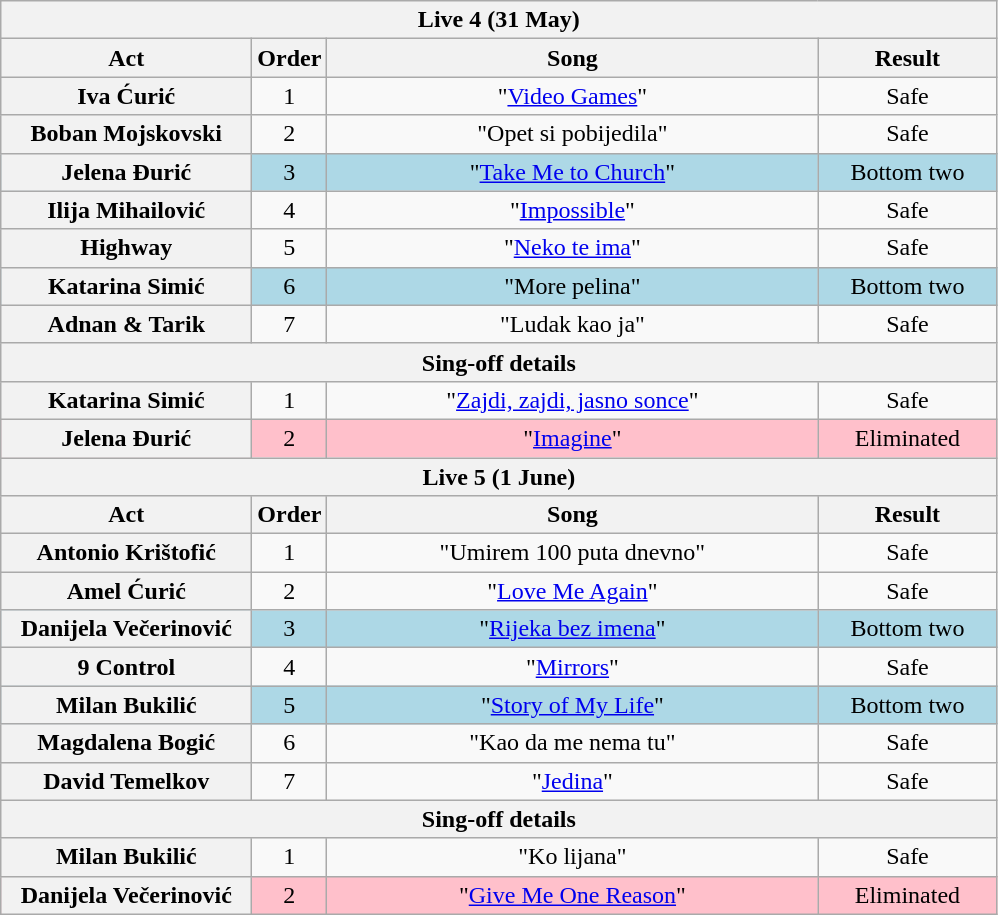<table class="wikitable plainrowheaders" style="text-align:center;">
<tr>
<th colspan="4">Live 4 (31 May)</th>
</tr>
<tr>
<th scope="col" style="width:10em;">Act</th>
<th scope="col">Order</th>
<th scope="col" style="width:20em;">Song</th>
<th scope="col" style="width:7em;">Result</th>
</tr>
<tr>
<th scope="row">Iva Ćurić</th>
<td>1</td>
<td>"<a href='#'>Video Games</a>"</td>
<td>Safe</td>
</tr>
<tr>
<th scope="row">Boban Mojskovski</th>
<td>2</td>
<td>"Opet si pobijedila"</td>
<td>Safe</td>
</tr>
<tr style="background:lightblue;">
<th scope="row">Jelena Đurić</th>
<td>3</td>
<td>"<a href='#'>Take Me to Church</a>"</td>
<td>Bottom two</td>
</tr>
<tr>
<th scope="row">Ilija Mihailović</th>
<td>4</td>
<td>"<a href='#'>Impossible</a>"</td>
<td>Safe</td>
</tr>
<tr>
<th scope="row">Highway</th>
<td>5</td>
<td>"<a href='#'>Neko te ima</a>"</td>
<td>Safe</td>
</tr>
<tr style="background:lightblue;">
<th scope="row">Katarina Simić</th>
<td>6</td>
<td>"More pelina"</td>
<td>Bottom two</td>
</tr>
<tr>
<th scope="row">Adnan & Tarik</th>
<td>7</td>
<td>"Ludak kao ja"</td>
<td>Safe</td>
</tr>
<tr>
<th colspan="4">Sing-off details</th>
</tr>
<tr>
<th scope="row">Katarina Simić</th>
<td>1</td>
<td>"<a href='#'>Zajdi, zajdi, jasno sonce</a>"</td>
<td>Safe</td>
</tr>
<tr style="background:pink;">
<th scope="row">Jelena Đurić</th>
<td>2</td>
<td>"<a href='#'>Imagine</a>"</td>
<td>Eliminated</td>
</tr>
<tr>
<th colspan="4">Live 5 (1 June)</th>
</tr>
<tr>
<th scope="col" style="width:10em;">Act</th>
<th scope="col">Order</th>
<th scope="col" style="width:20em;">Song</th>
<th scope="col" style="width:7em;">Result</th>
</tr>
<tr>
<th scope="row">Antonio Krištofić</th>
<td>1</td>
<td>"Umirem 100 puta dnevno"</td>
<td>Safe</td>
</tr>
<tr>
<th scope="row">Amel Ćurić</th>
<td>2</td>
<td>"<a href='#'>Love Me Again</a>"</td>
<td>Safe</td>
</tr>
<tr style="background:lightblue;">
<th scope="row">Danijela Večerinović</th>
<td>3</td>
<td>"<a href='#'>Rijeka bez imena</a>"</td>
<td>Bottom two</td>
</tr>
<tr>
<th scope="row">9 Control</th>
<td>4</td>
<td>"<a href='#'>Mirrors</a>"</td>
<td>Safe</td>
</tr>
<tr style="background:lightblue;">
<th scope="row">Milan Bukilić</th>
<td>5</td>
<td>"<a href='#'>Story of My Life</a>"</td>
<td>Bottom two</td>
</tr>
<tr>
<th scope="row">Magdalena Bogić</th>
<td>6</td>
<td>"Kao da me nema tu"</td>
<td>Safe</td>
</tr>
<tr>
<th scope="row">David Temelkov</th>
<td>7</td>
<td>"<a href='#'>Jedina</a>"</td>
<td>Safe</td>
</tr>
<tr>
<th colspan="4">Sing-off details</th>
</tr>
<tr>
<th scope="row">Milan Bukilić</th>
<td>1</td>
<td>"Ko lijana"</td>
<td>Safe</td>
</tr>
<tr style="background:pink;">
<th scope="row">Danijela Večerinović</th>
<td>2</td>
<td>"<a href='#'>Give Me One Reason</a>"</td>
<td>Eliminated</td>
</tr>
</table>
